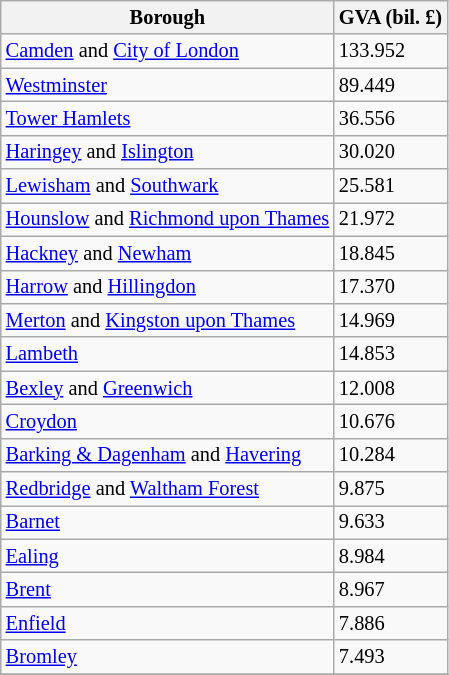<table class="wikitable sortable" style="font-size:85%;">
<tr>
<th>Borough</th>
<th>GVA (bil. £)</th>
</tr>
<tr>
<td><a href='#'>Camden</a> and <a href='#'>City of London</a></td>
<td>133.952</td>
</tr>
<tr>
<td><a href='#'>Westminster</a></td>
<td>89.449</td>
</tr>
<tr>
<td><a href='#'>Tower Hamlets</a></td>
<td>36.556</td>
</tr>
<tr>
<td><a href='#'>Haringey</a> and <a href='#'>Islington</a></td>
<td>30.020</td>
</tr>
<tr>
<td><a href='#'>Lewisham</a> and <a href='#'>Southwark</a></td>
<td>25.581</td>
</tr>
<tr>
<td><a href='#'>Hounslow</a> and <a href='#'>Richmond upon Thames</a></td>
<td>21.972</td>
</tr>
<tr>
<td><a href='#'>Hackney</a> and <a href='#'>Newham</a></td>
<td>18.845</td>
</tr>
<tr>
<td><a href='#'>Harrow</a> and <a href='#'>Hillingdon</a></td>
<td>17.370</td>
</tr>
<tr>
<td><a href='#'>Merton</a> and <a href='#'>Kingston upon Thames</a></td>
<td>14.969</td>
</tr>
<tr>
<td><a href='#'>Lambeth</a></td>
<td>14.853</td>
</tr>
<tr>
<td><a href='#'>Bexley</a> and <a href='#'>Greenwich</a></td>
<td>12.008</td>
</tr>
<tr>
<td><a href='#'>Croydon</a></td>
<td>10.676</td>
</tr>
<tr>
<td><a href='#'>Barking & Dagenham</a> and <a href='#'>Havering</a></td>
<td>10.284</td>
</tr>
<tr>
<td><a href='#'>Redbridge</a> and <a href='#'>Waltham Forest</a></td>
<td>9.875</td>
</tr>
<tr>
<td><a href='#'>Barnet</a></td>
<td>9.633</td>
</tr>
<tr>
<td><a href='#'>Ealing</a></td>
<td>8.984</td>
</tr>
<tr>
<td><a href='#'>Brent</a></td>
<td>8.967</td>
</tr>
<tr>
<td><a href='#'>Enfield</a></td>
<td>7.886</td>
</tr>
<tr>
<td><a href='#'>Bromley</a></td>
<td>7.493</td>
</tr>
<tr>
</tr>
</table>
